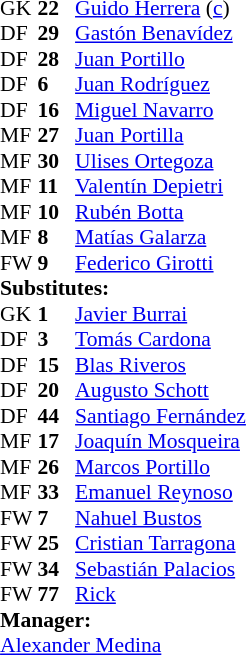<table cellspacing="0" cellpadding="0" style="font-size:90%; margin:0.2em auto;">
<tr>
<th width="25"></th>
<th width="25"></th>
</tr>
<tr>
<td>GK</td>
<td><strong>22</strong></td>
<td> <a href='#'>Guido Herrera</a> (<a href='#'>c</a>)</td>
</tr>
<tr>
<td>DF</td>
<td><strong>29</strong></td>
<td> <a href='#'>Gastón Benavídez</a></td>
<td></td>
</tr>
<tr>
<td>DF</td>
<td><strong>28</strong></td>
<td> <a href='#'>Juan Portillo</a></td>
</tr>
<tr>
<td>DF</td>
<td><strong>6</strong></td>
<td> <a href='#'>Juan Rodríguez</a></td>
</tr>
<tr>
<td>DF</td>
<td><strong>16</strong></td>
<td> <a href='#'>Miguel Navarro</a></td>
<td></td>
<td></td>
</tr>
<tr>
<td>MF</td>
<td><strong>27</strong></td>
<td> <a href='#'>Juan Portilla</a></td>
<td></td>
<td></td>
</tr>
<tr>
<td>MF</td>
<td><strong>30</strong></td>
<td> <a href='#'>Ulises Ortegoza</a></td>
<td></td>
</tr>
<tr>
<td>MF</td>
<td><strong>11</strong></td>
<td> <a href='#'>Valentín Depietri</a></td>
<td></td>
<td></td>
</tr>
<tr>
<td>MF</td>
<td><strong>10</strong></td>
<td> <a href='#'>Rubén Botta</a></td>
<td></td>
<td></td>
</tr>
<tr>
<td>MF</td>
<td><strong>8</strong></td>
<td> <a href='#'>Matías Galarza</a></td>
<td></td>
<td></td>
</tr>
<tr>
<td>FW</td>
<td><strong>9</strong></td>
<td> <a href='#'>Federico Girotti</a></td>
<td></td>
<td></td>
</tr>
<tr>
<td colspan=3><strong>Substitutes:</strong></td>
</tr>
<tr>
<td>GK</td>
<td><strong>1</strong></td>
<td> <a href='#'>Javier Burrai</a></td>
</tr>
<tr>
<td>DF</td>
<td><strong>3</strong></td>
<td> <a href='#'>Tomás Cardona</a></td>
</tr>
<tr>
<td>DF</td>
<td><strong>15</strong></td>
<td> <a href='#'>Blas Riveros</a></td>
<td></td>
<td></td>
</tr>
<tr>
<td>DF</td>
<td><strong>20</strong></td>
<td> <a href='#'>Augusto Schott</a></td>
</tr>
<tr>
<td>DF</td>
<td><strong>44</strong></td>
<td> <a href='#'>Santiago Fernández</a></td>
</tr>
<tr>
<td>MF</td>
<td><strong>17</strong></td>
<td> <a href='#'>Joaquín Mosqueira</a></td>
<td></td>
<td></td>
</tr>
<tr>
<td>MF</td>
<td><strong>26</strong></td>
<td> <a href='#'>Marcos Portillo</a></td>
</tr>
<tr>
<td>MF</td>
<td><strong>33</strong></td>
<td> <a href='#'>Emanuel Reynoso</a></td>
<td></td>
<td></td>
</tr>
<tr>
<td>FW</td>
<td><strong>7</strong></td>
<td> <a href='#'>Nahuel Bustos</a></td>
<td></td>
<td></td>
</tr>
<tr>
<td>FW</td>
<td><strong>25</strong></td>
<td> <a href='#'>Cristian Tarragona</a></td>
<td></td>
<td></td>
</tr>
<tr>
<td>FW</td>
<td><strong>34</strong></td>
<td> <a href='#'>Sebastián Palacios</a></td>
</tr>
<tr>
<td>FW</td>
<td><strong>77</strong></td>
<td> <a href='#'>Rick</a></td>
<td></td>
<td></td>
</tr>
<tr>
<td colspan=3><strong>Manager:</strong></td>
</tr>
<tr>
<td colspan="3"> <a href='#'>Alexander Medina</a></td>
<td></td>
</tr>
</table>
